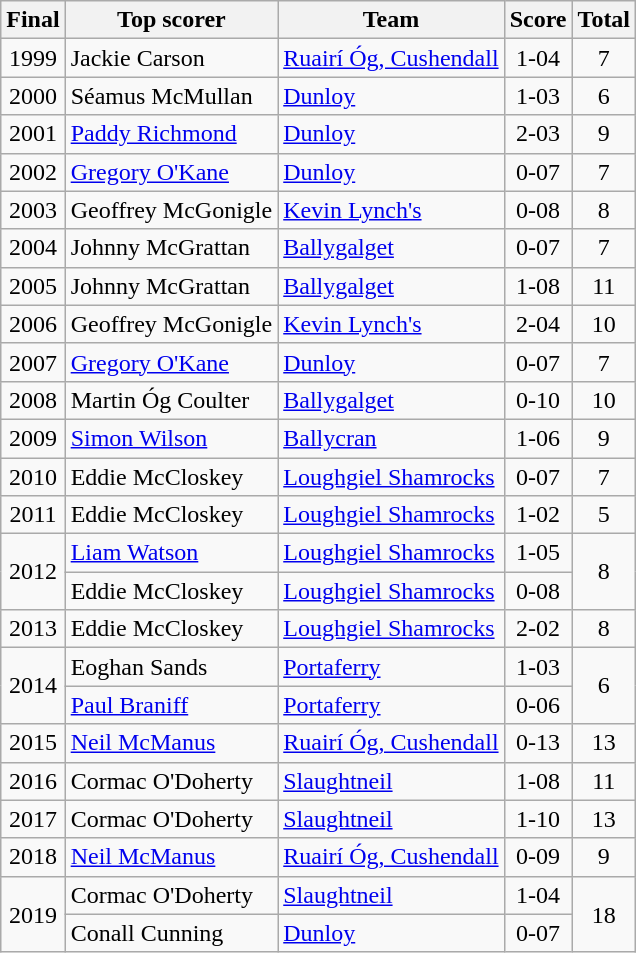<table class="wikitable" style="text-align:center;">
<tr>
<th>Final</th>
<th>Top scorer</th>
<th>Team</th>
<th>Score</th>
<th>Total</th>
</tr>
<tr>
<td>1999</td>
<td style="text-align:left;">Jackie Carson</td>
<td style="text-align:left;"><a href='#'>Ruairí Óg, Cushendall</a></td>
<td>1-04</td>
<td>7</td>
</tr>
<tr>
<td>2000</td>
<td style="text-align:left;">Séamus McMullan</td>
<td style="text-align:left;"><a href='#'>Dunloy</a></td>
<td>1-03</td>
<td>6</td>
</tr>
<tr>
<td>2001</td>
<td style="text-align:left;"><a href='#'>Paddy Richmond</a></td>
<td style="text-align:left;"><a href='#'>Dunloy</a></td>
<td>2-03</td>
<td>9</td>
</tr>
<tr>
<td>2002</td>
<td style="text-align:left;"><a href='#'>Gregory O'Kane</a></td>
<td style="text-align:left;"><a href='#'>Dunloy</a></td>
<td>0-07</td>
<td>7</td>
</tr>
<tr>
<td>2003</td>
<td style="text-align:left;">Geoffrey McGonigle</td>
<td style="text-align:left;"><a href='#'>Kevin Lynch's</a></td>
<td>0-08</td>
<td>8</td>
</tr>
<tr>
<td>2004</td>
<td style="text-align:left;">Johnny McGrattan</td>
<td style="text-align:left;"><a href='#'>Ballygalget</a></td>
<td>0-07</td>
<td>7</td>
</tr>
<tr>
<td>2005</td>
<td style="text-align:left;">Johnny McGrattan</td>
<td style="text-align:left;"><a href='#'>Ballygalget</a></td>
<td>1-08</td>
<td>11</td>
</tr>
<tr>
<td>2006</td>
<td style="text-align:left;">Geoffrey McGonigle</td>
<td style="text-align:left;"><a href='#'>Kevin Lynch's</a></td>
<td>2-04</td>
<td>10</td>
</tr>
<tr>
<td>2007</td>
<td style="text-align:left;"><a href='#'>Gregory O'Kane</a></td>
<td style="text-align:left;"><a href='#'>Dunloy</a></td>
<td>0-07</td>
<td>7</td>
</tr>
<tr>
<td>2008</td>
<td style="text-align:left;">Martin Óg Coulter</td>
<td style="text-align:left;"><a href='#'>Ballygalget</a></td>
<td>0-10</td>
<td>10</td>
</tr>
<tr>
<td>2009</td>
<td style="text-align:left;"><a href='#'>Simon Wilson</a></td>
<td style="text-align:left;"><a href='#'>Ballycran</a></td>
<td>1-06</td>
<td>9</td>
</tr>
<tr>
<td>2010</td>
<td style="text-align:left;">Eddie McCloskey</td>
<td style="text-align:left;"><a href='#'>Loughgiel Shamrocks</a></td>
<td>0-07</td>
<td>7</td>
</tr>
<tr>
<td>2011</td>
<td style="text-align:left;">Eddie McCloskey</td>
<td style="text-align:left;"><a href='#'>Loughgiel Shamrocks</a></td>
<td>1-02</td>
<td>5</td>
</tr>
<tr>
<td rowspan=2>2012</td>
<td style="text-align:left;"><a href='#'>Liam Watson</a></td>
<td style="text-align:left;"><a href='#'>Loughgiel Shamrocks</a></td>
<td>1-05</td>
<td rowspan=2>8</td>
</tr>
<tr>
<td style="text-align:left;">Eddie McCloskey</td>
<td style="text-align:left;"><a href='#'>Loughgiel Shamrocks</a></td>
<td>0-08</td>
</tr>
<tr>
<td>2013</td>
<td style="text-align:left;">Eddie McCloskey</td>
<td style="text-align:left;"><a href='#'>Loughgiel Shamrocks</a></td>
<td>2-02</td>
<td>8</td>
</tr>
<tr>
<td rowspan=2>2014</td>
<td style="text-align:left;">Eoghan Sands</td>
<td style="text-align:left;"><a href='#'>Portaferry</a></td>
<td>1-03</td>
<td rowspan=2>6</td>
</tr>
<tr>
<td style="text-align:left;"><a href='#'>Paul Braniff</a></td>
<td style="text-align:left;"><a href='#'>Portaferry</a></td>
<td>0-06</td>
</tr>
<tr>
<td>2015</td>
<td style="text-align:left;"><a href='#'>Neil McManus</a></td>
<td style="text-align:left;"><a href='#'>Ruairí Óg, Cushendall</a></td>
<td>0-13</td>
<td>13</td>
</tr>
<tr>
<td>2016</td>
<td style="text-align:left;">Cormac O'Doherty</td>
<td style="text-align:left;"><a href='#'>Slaughtneil</a></td>
<td>1-08</td>
<td>11</td>
</tr>
<tr>
<td>2017</td>
<td style="text-align:left;">Cormac O'Doherty</td>
<td style="text-align:left;"><a href='#'>Slaughtneil</a></td>
<td>1-10</td>
<td>13</td>
</tr>
<tr>
<td>2018</td>
<td style="text-align:left;"><a href='#'>Neil McManus</a></td>
<td style="text-align:left;"><a href='#'>Ruairí Óg, Cushendall</a></td>
<td>0-09</td>
<td>9</td>
</tr>
<tr>
<td rowspan=2>2019</td>
<td style="text-align:left;">Cormac O'Doherty</td>
<td style="text-align:left;"><a href='#'>Slaughtneil</a></td>
<td>1-04</td>
<td rowspan=2>18</td>
</tr>
<tr>
<td style="text-align:left;">Conall Cunning</td>
<td style="text-align:left;"><a href='#'>Dunloy</a></td>
<td>0-07</td>
</tr>
</table>
